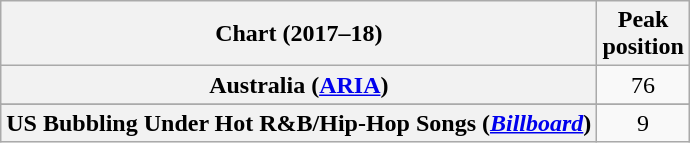<table class="wikitable sortable plainrowheaders" style="text-align:center">
<tr>
<th scope="col">Chart (2017–18)</th>
<th scope="col">Peak<br> position</th>
</tr>
<tr>
<th scope="row">Australia (<a href='#'>ARIA</a>)</th>
<td>76</td>
</tr>
<tr>
</tr>
<tr>
</tr>
<tr>
</tr>
<tr>
</tr>
<tr>
<th scope="row">US Bubbling Under Hot R&B/Hip-Hop Songs (<em><a href='#'>Billboard</a></em>)</th>
<td>9</td>
</tr>
</table>
